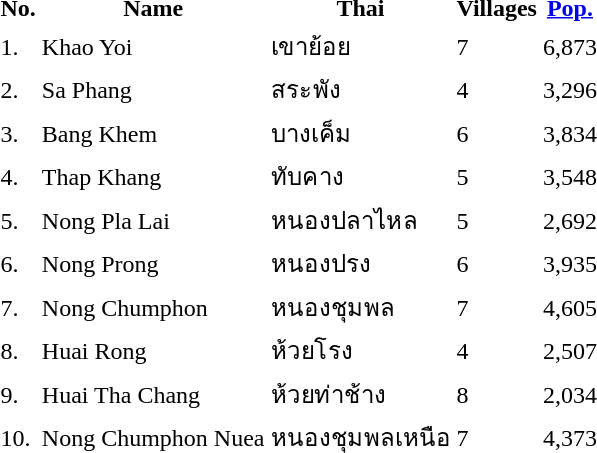<table>
<tr>
<th>No.</th>
<th>Name</th>
<th>Thai</th>
<th>Villages</th>
<th><a href='#'>Pop.</a></th>
</tr>
<tr>
<td>1.</td>
<td>Khao Yoi</td>
<td>เขาย้อย</td>
<td>7</td>
<td>6,873</td>
</tr>
<tr>
<td>2.</td>
<td>Sa Phang</td>
<td>สระพัง</td>
<td>4</td>
<td>3,296</td>
</tr>
<tr>
<td>3.</td>
<td>Bang Khem</td>
<td>บางเค็ม</td>
<td>6</td>
<td>3,834</td>
</tr>
<tr>
<td>4.</td>
<td>Thap Khang</td>
<td>ทับคาง</td>
<td>5</td>
<td>3,548</td>
</tr>
<tr>
<td>5.</td>
<td>Nong Pla Lai</td>
<td>หนองปลาไหล</td>
<td>5</td>
<td>2,692</td>
</tr>
<tr>
<td>6.</td>
<td>Nong Prong</td>
<td>หนองปรง</td>
<td>6</td>
<td>3,935</td>
</tr>
<tr>
<td>7.</td>
<td>Nong Chumphon</td>
<td>หนองชุมพล</td>
<td>7</td>
<td>4,605</td>
</tr>
<tr>
<td>8.</td>
<td>Huai Rong</td>
<td>ห้วยโรง</td>
<td>4</td>
<td>2,507</td>
</tr>
<tr>
<td>9.</td>
<td>Huai Tha Chang</td>
<td>ห้วยท่าช้าง</td>
<td>8</td>
<td>2,034</td>
</tr>
<tr>
<td>10.</td>
<td>Nong Chumphon Nuea</td>
<td>หนองชุมพลเหนือ</td>
<td>7</td>
<td>4,373</td>
</tr>
</table>
